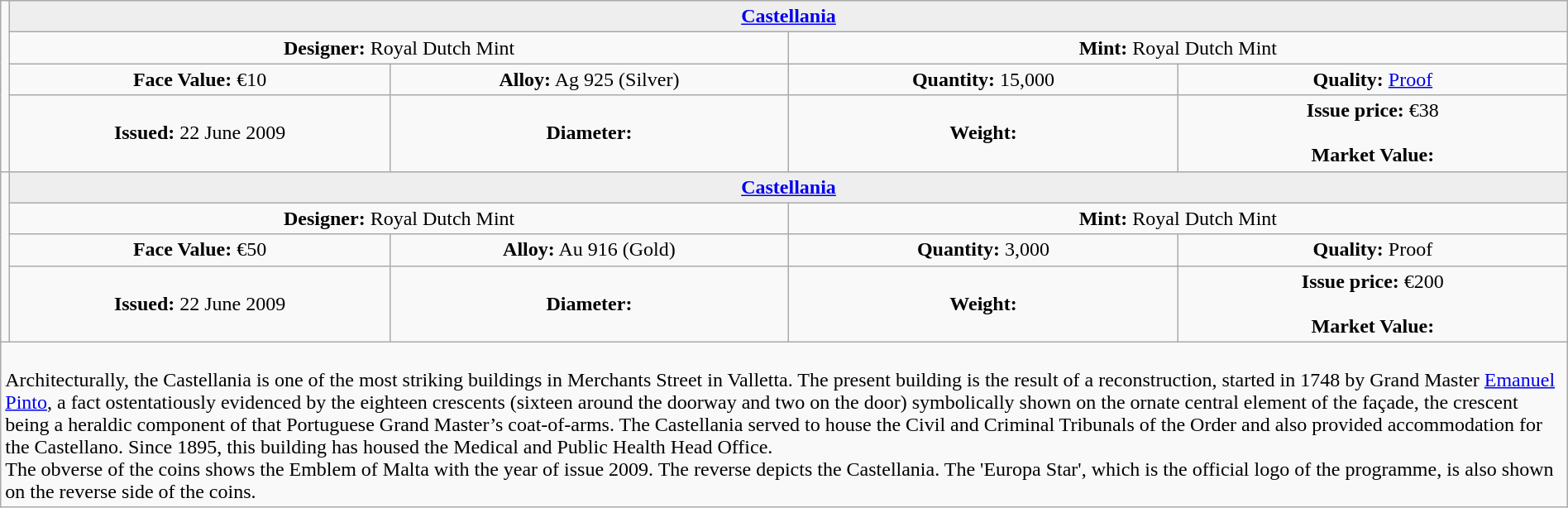<table class="wikitable" width=100%>
<tr>
<td rowspan=4 width="330px" nowrap align=center></td>
<th colspan="4" align=center style="background:#eeeeee;"><a href='#'>Castellania</a></th>
</tr>
<tr>
<td colspan="2" width="50%" align=center><strong>Designer:</strong> Royal Dutch Mint</td>
<td colspan="2" width="50%" align=center><strong>Mint:</strong> Royal Dutch Mint</td>
</tr>
<tr>
<td align=center><strong>Face Value:</strong> €10</td>
<td align=center><strong>Alloy:</strong> Ag 925 (Silver)</td>
<td align=center><strong>Quantity:</strong> 15,000</td>
<td align=center><strong>Quality:</strong> <a href='#'>Proof</a></td>
</tr>
<tr>
<td align=center><strong>Issued:</strong> 22 June 2009</td>
<td align=center><strong>Diameter:</strong> </td>
<td align=center><strong>Weight:</strong> </td>
<td align=center><strong>Issue price:</strong>  €38<br><br>
<strong>Market Value:</strong></td>
</tr>
<tr>
<td rowspan=4 width="330px" nowrap align=center></td>
<th colspan="4" align=center style="background:#eeeeee;"><a href='#'>Castellania</a></th>
</tr>
<tr>
<td colspan="2" width="50%" align=center><strong>Designer:</strong> Royal Dutch Mint</td>
<td colspan="2" width="50%" align=center><strong>Mint:</strong> Royal Dutch Mint</td>
</tr>
<tr>
<td align=center><strong>Face Value:</strong> €50</td>
<td align=center><strong>Alloy:</strong> Au 916 (Gold)</td>
<td align=center><strong>Quantity:</strong> 3,000</td>
<td align=center><strong>Quality:</strong> Proof</td>
</tr>
<tr>
<td align=center><strong>Issued:</strong> 22 June 2009</td>
<td align=center><strong>Diameter:</strong> </td>
<td align=center><strong>Weight:</strong> </td>
<td align=center><strong>Issue price:</strong> €200<br><br>
<strong>Market Value:</strong></td>
</tr>
<tr>
<td colspan="5" align=left><br>Architecturally, the Castellania is one of the most striking buildings in Merchants Street in Valletta. The present building is the result of a reconstruction, started in 1748 by Grand Master <a href='#'>Emanuel Pinto</a>, a fact ostentatiously evidenced by the eighteen crescents (sixteen around the doorway and two on the door) symbolically shown on the ornate central element of the façade, the crescent being a heraldic component of that Portuguese Grand Master’s coat-of-arms. The Castellania served to house the Civil and Criminal Tribunals of the Order and also provided accommodation for the Castellano. Since 1895, this building has housed the Medical and Public Health Head Office.<br>The obverse of the coins shows the Emblem of Malta with the year of issue 2009. The reverse depicts the Castellania. The 'Europa Star', which is the official logo of the programme, is also shown on the reverse side of the coins.</td>
</tr>
</table>
